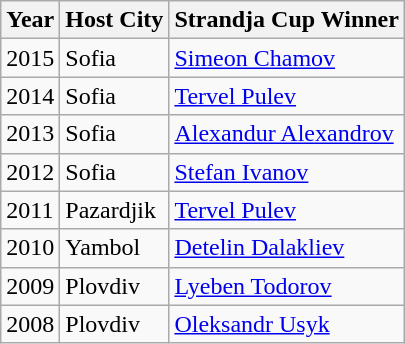<table class="wikitable">
<tr>
<th>Year</th>
<th>Host City</th>
<th>Strandja Cup Winner</th>
</tr>
<tr>
<td>2015</td>
<td>Sofia</td>
<td> <a href='#'>Simeon Chamov</a></td>
</tr>
<tr>
<td>2014</td>
<td>Sofia</td>
<td> <a href='#'>Tervel Pulev</a></td>
</tr>
<tr>
<td>2013</td>
<td>Sofia</td>
<td> <a href='#'>Alexandur Alexandrov</a></td>
</tr>
<tr>
<td>2012</td>
<td>Sofia</td>
<td> <a href='#'>Stefan Ivanov</a></td>
</tr>
<tr>
<td>2011</td>
<td>Pazardjik</td>
<td> <a href='#'>Tervel Pulev</a></td>
</tr>
<tr>
<td>2010</td>
<td>Yambol</td>
<td> <a href='#'>Detelin Dalakliev</a></td>
</tr>
<tr>
<td>2009</td>
<td>Plovdiv</td>
<td> <a href='#'>Lyeben Todorov</a></td>
</tr>
<tr>
<td>2008</td>
<td>Plovdiv</td>
<td> <a href='#'>Oleksandr Usyk</a></td>
</tr>
</table>
